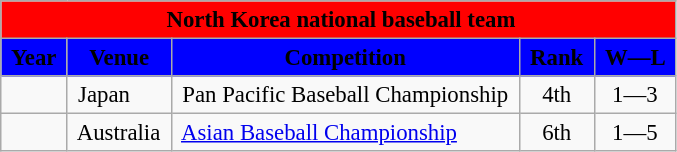<table style='font-size: 95%; text-align: left;' class='wikitable'>
<tr>
<th colspan=5 style="background:red"><span> North Korea national baseball team</span></th>
</tr>
<tr>
<th style="background:blue"><span> Year </span></th>
<th style="background:blue"><span>Venue</span></th>
<th style="background:blue"><span>Competition</span></th>
<th style="background:blue"><span> Rank </span></th>
<th style="background:blue"><span> W—L </span></th>
</tr>
<tr>
<td style="text-align:center"></td>
<td> Japan </td>
<td> Pan Pacific Baseball Championship </td>
<td style="text-align:center">4th</td>
<td style="text-align:center">1—3</td>
</tr>
<tr>
<td style="text-align:center"></td>
<td> Australia </td>
<td> <a href='#'>Asian Baseball Championship</a> </td>
<td style="text-align:center">6th</td>
<td style="text-align:center">1—5</td>
</tr>
</table>
